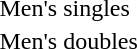<table>
<tr>
<td rowspan=2>Men's singles<br></td>
<td rowspan=2></td>
<td rowspan=2></td>
<td></td>
</tr>
<tr>
<td></td>
</tr>
<tr>
<td>Men's doubles<br></td>
<td></td>
<td></td>
<td></td>
</tr>
</table>
